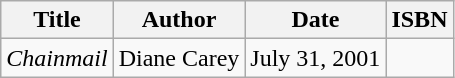<table class="wikitable">
<tr>
<th>Title</th>
<th>Author</th>
<th>Date</th>
<th>ISBN</th>
</tr>
<tr>
<td><em>Chainmail</em></td>
<td>Diane Carey</td>
<td>July 31, 2001</td>
<td></td>
</tr>
</table>
